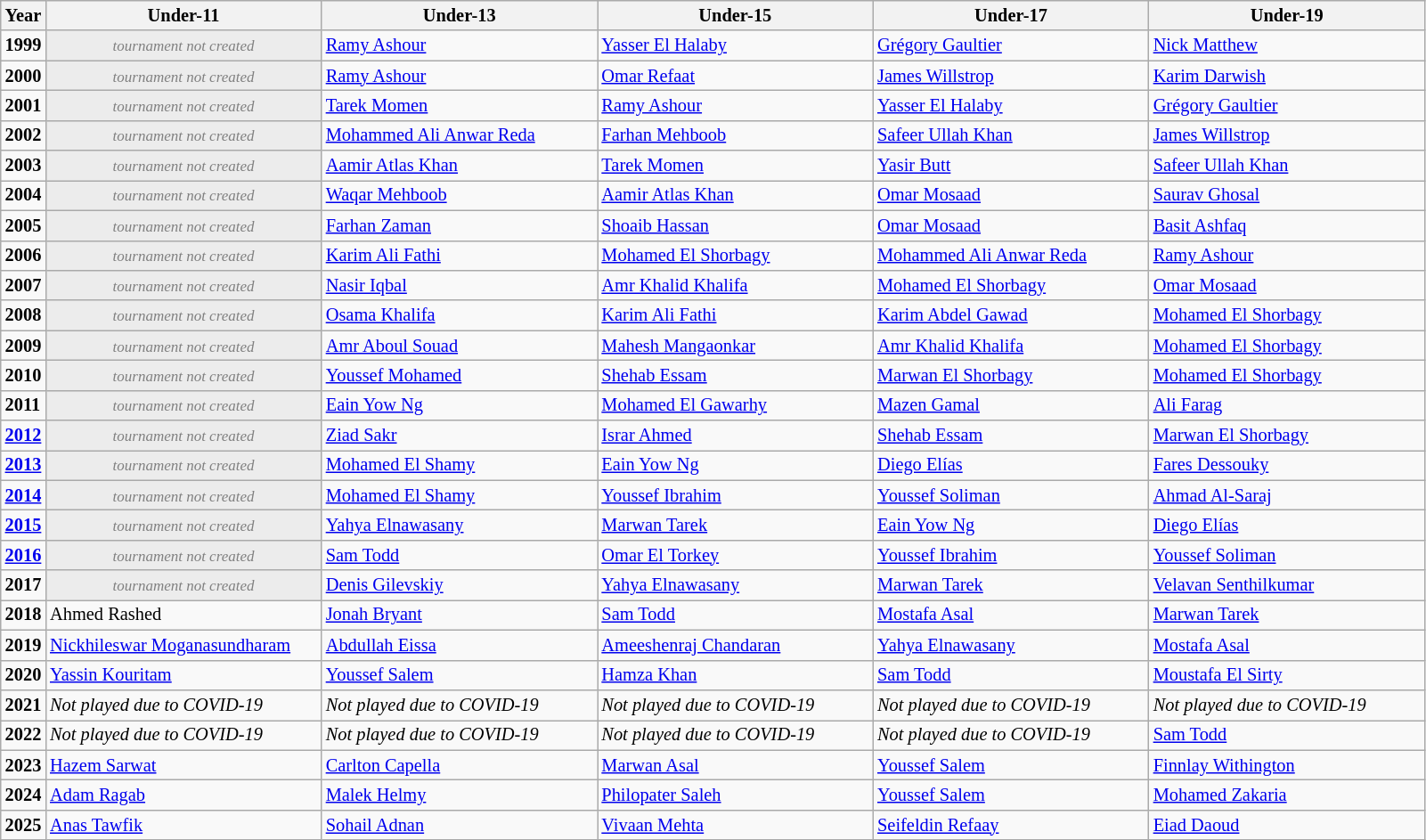<table class="wikitable sortable" style="font-size: 85%">
<tr>
<th>Year</th>
<th width=200>Under-11</th>
<th width=200>Under-13</th>
<th width=200>Under-15</th>
<th width=200>Under-17</th>
<th width=200>Under-19</th>
</tr>
<tr>
<td><strong>1999</strong></td>
<td style="background: #ececec; color: grey; text-align: center" class="table-na"><small><em>tournament not created</em></small></td>
<td> <a href='#'>Ramy Ashour</a></td>
<td> <a href='#'>Yasser El Halaby</a></td>
<td> <a href='#'>Grégory Gaultier</a></td>
<td> <a href='#'>Nick Matthew</a></td>
</tr>
<tr>
<td><strong>2000</strong></td>
<td style="background: #ececec; color: grey; text-align: center" class="table-na"><small><em>tournament not created</em></small></td>
<td> <a href='#'>Ramy Ashour</a></td>
<td> <a href='#'>Omar Refaat</a></td>
<td> <a href='#'>James Willstrop</a></td>
<td> <a href='#'>Karim Darwish</a></td>
</tr>
<tr>
<td><strong>2001</strong></td>
<td style="background: #ececec; color: grey; text-align: center" class="table-na"><small><em>tournament not created</em></small></td>
<td> <a href='#'>Tarek Momen</a></td>
<td> <a href='#'>Ramy Ashour</a></td>
<td> <a href='#'>Yasser El Halaby</a></td>
<td> <a href='#'>Grégory Gaultier</a></td>
</tr>
<tr>
<td><strong>2002</strong></td>
<td style="background: #ececec; color: grey; text-align: center" class="table-na"><small><em>tournament not created</em></small></td>
<td> <a href='#'>Mohammed Ali Anwar Reda</a></td>
<td> <a href='#'>Farhan Mehboob</a></td>
<td> <a href='#'>Safeer Ullah Khan</a></td>
<td> <a href='#'>James Willstrop</a></td>
</tr>
<tr>
<td><strong>2003</strong></td>
<td style="background: #ececec; color: grey; text-align: center" class="table-na"><small><em>tournament not created</em></small></td>
<td> <a href='#'>Aamir Atlas Khan</a></td>
<td> <a href='#'>Tarek Momen</a></td>
<td> <a href='#'>Yasir Butt</a></td>
<td> <a href='#'>Safeer Ullah Khan</a></td>
</tr>
<tr>
<td><strong>2004</strong></td>
<td style="background: #ececec; color: grey; text-align: center" class="table-na"><small><em>tournament not created</em></small></td>
<td> <a href='#'>Waqar Mehboob</a></td>
<td> <a href='#'>Aamir Atlas Khan</a></td>
<td> <a href='#'>Omar Mosaad</a></td>
<td> <a href='#'>Saurav Ghosal</a></td>
</tr>
<tr>
<td><strong>2005</strong></td>
<td style="background: #ececec; color: grey; text-align: center" class="table-na"><small><em>tournament not created</em></small></td>
<td> <a href='#'>Farhan Zaman</a></td>
<td> <a href='#'>Shoaib Hassan</a></td>
<td> <a href='#'>Omar Mosaad</a></td>
<td> <a href='#'>Basit Ashfaq</a></td>
</tr>
<tr>
<td><strong>2006</strong></td>
<td style="background: #ececec; color: grey; text-align: center" class="table-na"><small><em>tournament not created</em></small></td>
<td> <a href='#'>Karim Ali Fathi</a></td>
<td> <a href='#'>Mohamed El Shorbagy</a></td>
<td> <a href='#'>Mohammed Ali Anwar Reda</a></td>
<td> <a href='#'>Ramy Ashour</a></td>
</tr>
<tr>
<td><strong>2007</strong></td>
<td style="background: #ececec; color: grey; text-align: center" class="table-na"><small><em>tournament not created</em></small></td>
<td> <a href='#'>Nasir Iqbal</a></td>
<td> <a href='#'>Amr Khalid Khalifa</a></td>
<td> <a href='#'>Mohamed El Shorbagy</a></td>
<td> <a href='#'>Omar Mosaad</a></td>
</tr>
<tr>
<td><strong>2008</strong></td>
<td style="background: #ececec; color: grey; text-align: center" class="table-na"><small><em>tournament not created</em></small></td>
<td> <a href='#'>Osama Khalifa</a></td>
<td> <a href='#'>Karim Ali Fathi</a></td>
<td> <a href='#'>Karim Abdel Gawad</a></td>
<td> <a href='#'>Mohamed El Shorbagy</a></td>
</tr>
<tr>
<td><strong>2009</strong></td>
<td style="background: #ececec; color: grey; text-align: center" class="table-na"><small><em>tournament not created</em></small></td>
<td> <a href='#'>Amr Aboul Souad</a></td>
<td> <a href='#'>Mahesh Mangaonkar</a></td>
<td> <a href='#'>Amr Khalid Khalifa</a></td>
<td> <a href='#'>Mohamed El Shorbagy</a></td>
</tr>
<tr>
<td><strong>2010</strong></td>
<td style="background: #ececec; color: grey; text-align: center" class="table-na"><small><em>tournament not created</em></small></td>
<td> <a href='#'>Youssef Mohamed</a></td>
<td> <a href='#'>Shehab Essam</a></td>
<td> <a href='#'>Marwan El Shorbagy</a></td>
<td> <a href='#'>Mohamed El Shorbagy</a></td>
</tr>
<tr>
<td><strong>2011</strong></td>
<td style="background: #ececec; color: grey; text-align: center" class="table-na"><small><em>tournament not created</em></small></td>
<td> <a href='#'>Eain Yow Ng</a></td>
<td> <a href='#'>Mohamed El Gawarhy</a></td>
<td> <a href='#'>Mazen Gamal</a></td>
<td> <a href='#'>Ali Farag</a></td>
</tr>
<tr>
<td><strong><a href='#'>2012</a></strong></td>
<td style="background: #ececec; color: grey; text-align: center" class="table-na"><small><em>tournament not created</em></small></td>
<td> <a href='#'>Ziad Sakr</a></td>
<td> <a href='#'>Israr Ahmed</a></td>
<td> <a href='#'>Shehab Essam</a></td>
<td> <a href='#'>Marwan El Shorbagy</a></td>
</tr>
<tr>
<td><strong><a href='#'>2013</a></strong></td>
<td style="background: #ececec; color: grey; text-align: center" class="table-na"><small><em>tournament not created</em></small></td>
<td> <a href='#'>Mohamed El Shamy</a></td>
<td> <a href='#'>Eain Yow Ng</a></td>
<td> <a href='#'>Diego Elías</a></td>
<td> <a href='#'>Fares Dessouky</a></td>
</tr>
<tr>
<td><strong><a href='#'>2014</a></strong></td>
<td style="background: #ececec; color: grey; text-align: center" class="table-na"><small><em>tournament not created</em></small></td>
<td> <a href='#'>Mohamed El Shamy</a></td>
<td> <a href='#'>Youssef Ibrahim</a></td>
<td> <a href='#'>Youssef Soliman</a></td>
<td> <a href='#'>Ahmad Al-Saraj</a></td>
</tr>
<tr>
<td><strong><a href='#'>2015</a></strong></td>
<td style="background: #ececec; color: grey; text-align: center" class="table-na"><small><em>tournament not created</em></small></td>
<td>  <a href='#'>Yahya Elnawasany</a></td>
<td> <a href='#'>Marwan Tarek</a></td>
<td> <a href='#'>Eain Yow Ng</a></td>
<td> <a href='#'>Diego Elías</a></td>
</tr>
<tr>
<td><strong><a href='#'>2016</a></strong></td>
<td style="background: #ececec; color: grey; text-align: center" class="table-na"><small><em>tournament not created</em></small></td>
<td> <a href='#'>Sam Todd</a></td>
<td> <a href='#'>Omar El Torkey</a></td>
<td> <a href='#'>Youssef Ibrahim</a></td>
<td> <a href='#'>Youssef Soliman</a></td>
</tr>
<tr>
<td><strong>2017</strong></td>
<td style="background: #ececec; color: grey; text-align: center" class="table-na"><small><em>tournament not created</em></small></td>
<td> <a href='#'>Denis Gilevskiy</a></td>
<td>  <a href='#'>Yahya Elnawasany</a></td>
<td> <a href='#'>Marwan Tarek</a></td>
<td> <a href='#'>Velavan Senthilkumar</a></td>
</tr>
<tr>
<td><strong>2018</strong></td>
<td> Ahmed Rashed</td>
<td> <a href='#'>Jonah Bryant</a></td>
<td>  <a href='#'>Sam Todd</a></td>
<td> <a href='#'>Mostafa Asal</a></td>
<td> <a href='#'>Marwan Tarek</a></td>
</tr>
<tr>
<td><strong>2019</strong></td>
<td> <a href='#'>Nickhileswar Moganasundharam</a></td>
<td> <a href='#'>Abdullah Eissa</a></td>
<td>  <a href='#'>Ameeshenraj Chandaran</a></td>
<td> <a href='#'>Yahya Elnawasany</a></td>
<td> <a href='#'>Mostafa Asal</a></td>
</tr>
<tr>
<td><strong>2020</strong></td>
<td> <a href='#'>Yassin Kouritam</a></td>
<td> <a href='#'>Youssef Salem</a></td>
<td> <a href='#'>Hamza Khan</a></td>
<td> <a href='#'>Sam Todd</a></td>
<td> <a href='#'>Moustafa El Sirty</a></td>
</tr>
<tr>
<td><strong>2021</strong></td>
<td><em>Not played due to COVID-19</em></td>
<td><em>Not played due to COVID-19</em></td>
<td><em>Not played due to COVID-19</em></td>
<td><em>Not played due to COVID-19</em></td>
<td><em>Not played due to COVID-19</em></td>
</tr>
<tr>
<td><strong>2022</strong></td>
<td><em>Not played due to COVID-19</em></td>
<td><em>Not played due to COVID-19</em></td>
<td><em>Not played due to COVID-19</em></td>
<td><em>Not played due to COVID-19</em></td>
<td> <a href='#'>Sam Todd</a></td>
</tr>
<tr>
<td><strong>2023</strong></td>
<td> <a href='#'>Hazem Sarwat</a></td>
<td> <a href='#'>Carlton Capella</a></td>
<td> <a href='#'>Marwan Asal</a></td>
<td> <a href='#'>Youssef Salem</a></td>
<td> <a href='#'>Finnlay Withington</a></td>
</tr>
<tr>
<td><strong>2024</strong></td>
<td> <a href='#'>Adam Ragab</a></td>
<td> <a href='#'>Malek Helmy</a></td>
<td> <a href='#'>Philopater Saleh</a></td>
<td> <a href='#'>Youssef Salem</a></td>
<td> <a href='#'>Mohamed Zakaria</a></td>
</tr>
<tr>
<td><strong>2025</strong></td>
<td> <a href='#'>Anas Tawfik</a></td>
<td> <a href='#'>Sohail Adnan</a></td>
<td> <a href='#'>Vivaan Mehta</a></td>
<td> <a href='#'>Seifeldin Refaay</a></td>
<td> <a href='#'>Eiad Daoud</a></td>
</tr>
</table>
